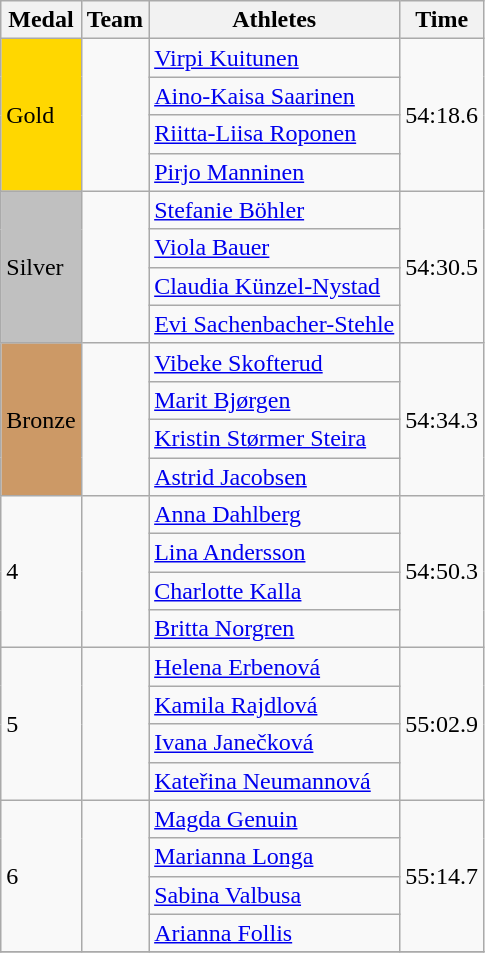<table class="wikitable">
<tr>
<th align=left>Medal</th>
<th>Team</th>
<th>Athletes</th>
<th align=Center>Time</th>
</tr>
<tr>
<td bgcolor="gold" align=left rowspan="4">Gold</td>
<td align=left rowspan="4"></td>
<td align=left><a href='#'>Virpi Kuitunen</a></td>
<td align=center rowspan="4">54:18.6</td>
</tr>
<tr>
<td align=left><a href='#'>Aino-Kaisa Saarinen</a></td>
</tr>
<tr>
<td align=left><a href='#'>Riitta-Liisa Roponen</a></td>
</tr>
<tr>
<td align=left><a href='#'>Pirjo Manninen</a></td>
</tr>
<tr>
<td bgcolor="silver" align=left rowspan="4">Silver</td>
<td align=left rowspan="4"></td>
<td align=left><a href='#'>Stefanie Böhler</a></td>
<td align=center rowspan="4">54:30.5</td>
</tr>
<tr>
<td align=left><a href='#'>Viola Bauer</a></td>
</tr>
<tr>
<td align=left><a href='#'>Claudia Künzel-Nystad</a></td>
</tr>
<tr>
<td align=left><a href='#'>Evi Sachenbacher-Stehle</a></td>
</tr>
<tr>
<td bgcolor="CC9966" align=left rowspan="4">Bronze</td>
<td align=left rowspan="4"></td>
<td align=left><a href='#'>Vibeke Skofterud</a></td>
<td align=center rowspan="4">54:34.3</td>
</tr>
<tr>
<td align=left><a href='#'>Marit Bjørgen</a></td>
</tr>
<tr>
<td align=left><a href='#'>Kristin Størmer Steira</a></td>
</tr>
<tr>
<td align=left><a href='#'>Astrid Jacobsen</a></td>
</tr>
<tr>
<td align=left rowspan="4">4</td>
<td align=left rowspan="4"></td>
<td align=left><a href='#'>Anna Dahlberg</a></td>
<td align=center rowspan="4">54:50.3</td>
</tr>
<tr>
<td align=left><a href='#'>Lina Andersson</a></td>
</tr>
<tr>
<td align=left><a href='#'>Charlotte Kalla</a></td>
</tr>
<tr>
<td align=left><a href='#'>Britta Norgren</a></td>
</tr>
<tr>
<td align=left rowspan="4">5</td>
<td align=left rowspan="4"></td>
<td align=left><a href='#'>Helena Erbenová</a></td>
<td align=center rowspan="4">55:02.9</td>
</tr>
<tr>
<td align=left><a href='#'>Kamila Rajdlová</a></td>
</tr>
<tr>
<td align=left><a href='#'>Ivana Janečková</a></td>
</tr>
<tr>
<td align=left><a href='#'>Kateřina Neumannová</a></td>
</tr>
<tr>
<td align=left rowspan="4">6</td>
<td align=left rowspan="4"></td>
<td align=left><a href='#'>Magda Genuin</a></td>
<td align=center rowspan="4">55:14.7</td>
</tr>
<tr>
<td align=left><a href='#'>Marianna Longa</a></td>
</tr>
<tr>
<td align=left><a href='#'>Sabina Valbusa</a></td>
</tr>
<tr>
<td align=left><a href='#'>Arianna Follis</a></td>
</tr>
<tr>
</tr>
</table>
